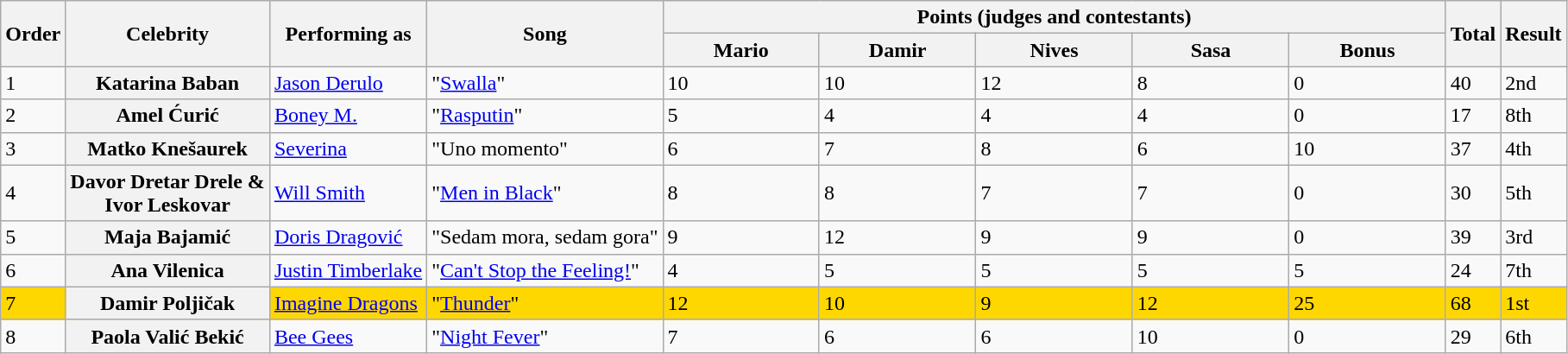<table class=wikitable>
<tr>
<th rowspan="2">Order</th>
<th rowspan="2">Celebrity</th>
<th rowspan="2">Performing as</th>
<th rowspan="2">Song</th>
<th colspan="5" style="width:50%;">Points (judges and contestants)</th>
<th rowspan="2">Total</th>
<th rowspan="2">Result</th>
</tr>
<tr>
<th style="width:10%;">Mario</th>
<th style="width:10%;">Damir</th>
<th style="width:10%;">Nives</th>
<th style="width:10%;">Sasa</th>
<th style="width:10%;">Bonus</th>
</tr>
<tr>
<td>1</td>
<th scope="row">Katarina Baban</th>
<td><a href='#'>Jason Derulo</a></td>
<td>"<a href='#'>Swalla</a>"</td>
<td>10</td>
<td>10</td>
<td>12</td>
<td>8</td>
<td>0</td>
<td>40</td>
<td>2nd</td>
</tr>
<tr>
<td>2</td>
<th scope="row">Amel Ćurić</th>
<td><a href='#'>Boney M.</a></td>
<td>"<a href='#'>Rasputin</a>"</td>
<td>5</td>
<td>4</td>
<td>4</td>
<td>4</td>
<td>0</td>
<td>17</td>
<td>8th</td>
</tr>
<tr>
<td>3</td>
<th scope="row">Matko Knešaurek</th>
<td><a href='#'>Severina</a></td>
<td>"Uno momento"</td>
<td>6</td>
<td>7</td>
<td>8</td>
<td>6</td>
<td>10</td>
<td>37</td>
<td>4th</td>
</tr>
<tr>
<td>4</td>
<th scope="row">Davor Dretar Drele &<br>Ivor Leskovar</th>
<td><a href='#'>Will Smith</a></td>
<td>"<a href='#'>Men in Black</a>"</td>
<td>8</td>
<td>8</td>
<td>7</td>
<td>7</td>
<td>0</td>
<td>30</td>
<td>5th</td>
</tr>
<tr>
<td>5</td>
<th scope="row">Maja Bajamić</th>
<td><a href='#'>Doris Dragović</a></td>
<td>"Sedam mora, sedam gora"</td>
<td>9</td>
<td>12</td>
<td>9</td>
<td>9</td>
<td>0</td>
<td>39</td>
<td>3rd</td>
</tr>
<tr>
<td>6</td>
<th scope="row">Ana Vilenica</th>
<td><a href='#'>Justin Timberlake</a></td>
<td>"<a href='#'>Can't Stop the Feeling!</a>"</td>
<td>4</td>
<td>5</td>
<td>5</td>
<td>5</td>
<td>5</td>
<td>24</td>
<td>7th</td>
</tr>
<tr style="background:gold;">
<td>7</td>
<th scope="row">Damir Poljičak</th>
<td><a href='#'>Imagine Dragons</a></td>
<td>"<a href='#'>Thunder</a>"</td>
<td>12</td>
<td>10</td>
<td>9</td>
<td>12</td>
<td>25</td>
<td>68</td>
<td>1st</td>
</tr>
<tr>
<td>8</td>
<th scope="row">Paola Valić Bekić</th>
<td><a href='#'>Bee Gees</a></td>
<td>"<a href='#'>Night Fever</a>"</td>
<td>7</td>
<td>6</td>
<td>6</td>
<td>10</td>
<td>0</td>
<td>29</td>
<td>6th</td>
</tr>
</table>
